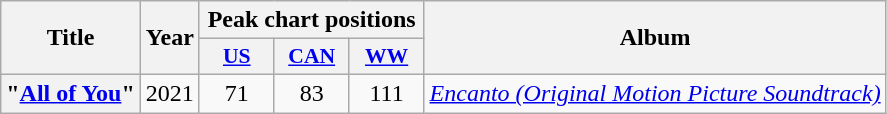<table class="wikitable plainrowheaders" style="text-align:center;">
<tr>
<th rowspan="2" scope="col">Title</th>
<th rowspan="2" scope="col">Year</th>
<th colspan="3" scope="col">Peak chart positions</th>
<th rowspan="2" scope="col">Album</th>
</tr>
<tr>
<th scope="col" style="width:3em;font-size:90%;"><a href='#'>US</a><br></th>
<th scope="col" style="width:3em;font-size:90%;"><a href='#'>CAN</a><br></th>
<th scope="col" style="width:3em;font-size:90%;"><a href='#'>WW</a><br></th>
</tr>
<tr>
<th scope="row">"<a href='#'>All of You</a>"<br></th>
<td>2021</td>
<td>71</td>
<td>83</td>
<td>111</td>
<td><em><a href='#'>Encanto (Original Motion Picture Soundtrack)</a></em></td>
</tr>
</table>
